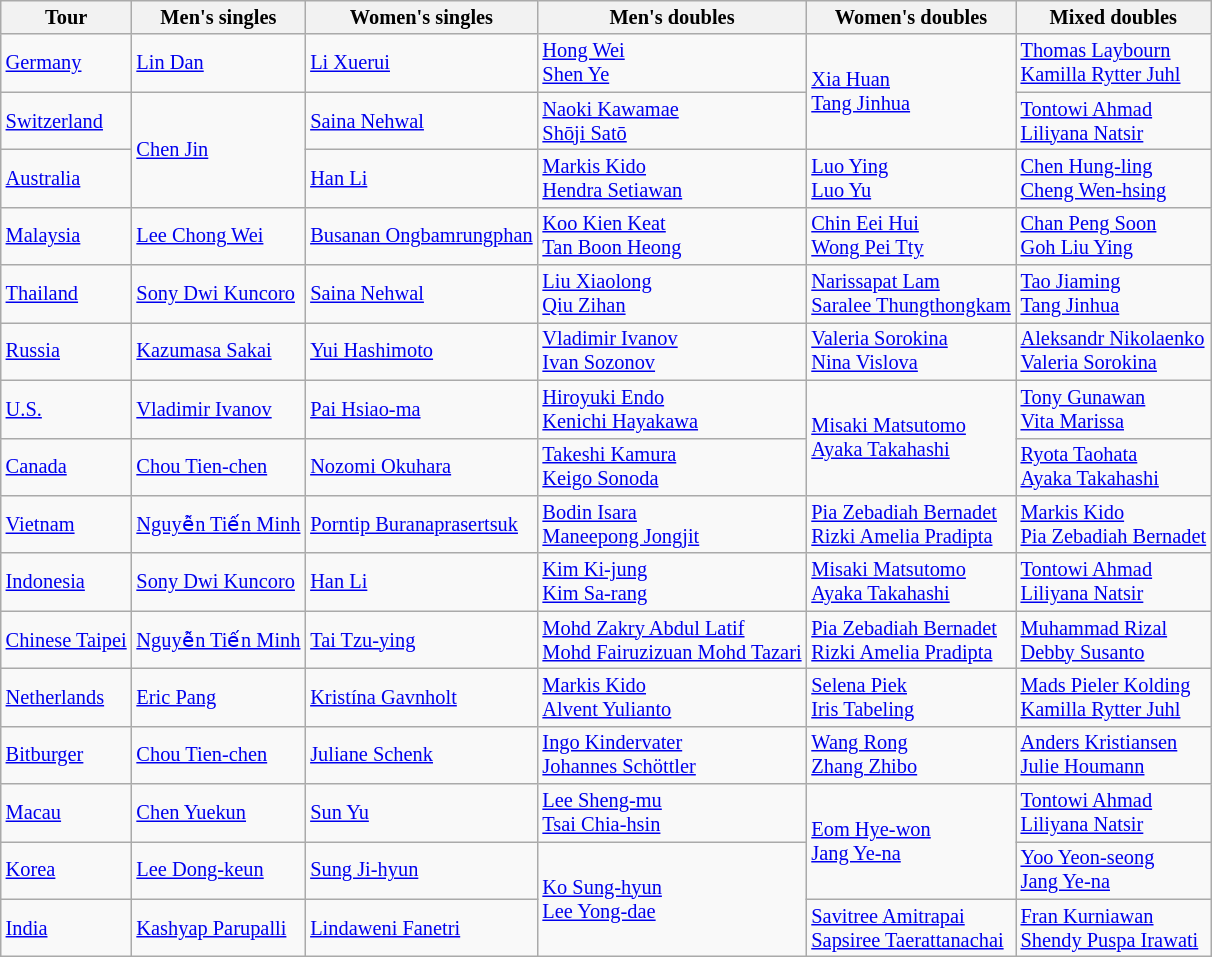<table class=wikitable style="font-size:85%">
<tr>
<th>Tour</th>
<th>Men's singles</th>
<th>Women's singles</th>
<th>Men's doubles</th>
<th>Women's doubles</th>
<th>Mixed doubles</th>
</tr>
<tr>
<td> <a href='#'>Germany</a></td>
<td> <a href='#'>Lin Dan</a></td>
<td> <a href='#'>Li Xuerui</a></td>
<td> <a href='#'>Hong Wei</a><br> <a href='#'>Shen Ye</a></td>
<td rowspan="2"> <a href='#'>Xia Huan</a><br> <a href='#'>Tang Jinhua</a></td>
<td> <a href='#'>Thomas Laybourn</a><br> <a href='#'>Kamilla Rytter Juhl</a></td>
</tr>
<tr>
<td> <a href='#'>Switzerland</a></td>
<td rowspan="2"> <a href='#'>Chen Jin</a></td>
<td> <a href='#'>Saina Nehwal</a></td>
<td> <a href='#'>Naoki Kawamae</a><br> <a href='#'>Shōji Satō</a></td>
<td> <a href='#'>Tontowi Ahmad</a><br> <a href='#'>Liliyana Natsir</a></td>
</tr>
<tr>
<td> <a href='#'>Australia</a></td>
<td> <a href='#'>Han Li</a></td>
<td> <a href='#'>Markis Kido</a><br> <a href='#'>Hendra Setiawan</a></td>
<td> <a href='#'>Luo Ying</a><br> <a href='#'>Luo Yu</a></td>
<td> <a href='#'>Chen Hung-ling</a><br> <a href='#'>Cheng Wen-hsing</a></td>
</tr>
<tr>
<td> <a href='#'>Malaysia</a></td>
<td> <a href='#'>Lee Chong Wei</a></td>
<td> <a href='#'>Busanan Ongbamrungphan</a></td>
<td> <a href='#'>Koo Kien Keat</a><br> <a href='#'>Tan Boon Heong</a></td>
<td> <a href='#'>Chin Eei Hui</a><br> <a href='#'>Wong Pei Tty</a></td>
<td> <a href='#'>Chan Peng Soon</a><br> <a href='#'>Goh Liu Ying</a></td>
</tr>
<tr>
<td> <a href='#'>Thailand</a></td>
<td> <a href='#'>Sony Dwi Kuncoro</a></td>
<td> <a href='#'>Saina Nehwal</a></td>
<td> <a href='#'>Liu Xiaolong</a><br> <a href='#'>Qiu Zihan</a></td>
<td> <a href='#'>Narissapat Lam</a><br> <a href='#'>Saralee Thungthongkam</a></td>
<td> <a href='#'>Tao Jiaming</a><br> <a href='#'>Tang Jinhua</a></td>
</tr>
<tr>
<td> <a href='#'>Russia</a></td>
<td> <a href='#'>Kazumasa Sakai</a></td>
<td> <a href='#'>Yui Hashimoto</a></td>
<td> <a href='#'>Vladimir Ivanov</a><br> <a href='#'>Ivan Sozonov</a></td>
<td> <a href='#'>Valeria Sorokina</a><br> <a href='#'>Nina Vislova</a></td>
<td> <a href='#'>Aleksandr Nikolaenko</a><br> <a href='#'>Valeria Sorokina</a></td>
</tr>
<tr>
<td> <a href='#'>U.S.</a></td>
<td> <a href='#'>Vladimir Ivanov</a></td>
<td> <a href='#'>Pai Hsiao-ma</a></td>
<td> <a href='#'>Hiroyuki Endo</a><br> <a href='#'>Kenichi Hayakawa</a></td>
<td rowspan="2"> <a href='#'>Misaki Matsutomo</a><br> <a href='#'>Ayaka Takahashi</a></td>
<td> <a href='#'>Tony Gunawan</a><br> <a href='#'>Vita Marissa</a></td>
</tr>
<tr>
<td> <a href='#'>Canada</a></td>
<td> <a href='#'>Chou Tien-chen</a></td>
<td> <a href='#'>Nozomi Okuhara</a></td>
<td> <a href='#'>Takeshi Kamura</a><br> <a href='#'>Keigo Sonoda</a></td>
<td> <a href='#'>Ryota Taohata</a><br> <a href='#'>Ayaka Takahashi</a></td>
</tr>
<tr>
<td> <a href='#'>Vietnam</a></td>
<td> <a href='#'>Nguyễn Tiến Minh</a></td>
<td> <a href='#'>Porntip Buranaprasertsuk</a></td>
<td> <a href='#'>Bodin Isara</a><br> <a href='#'>Maneepong Jongjit</a></td>
<td> <a href='#'>Pia Zebadiah Bernadet</a><br> <a href='#'>Rizki Amelia Pradipta</a></td>
<td> <a href='#'>Markis Kido</a><br> <a href='#'>Pia Zebadiah Bernadet</a></td>
</tr>
<tr>
<td> <a href='#'>Indonesia</a></td>
<td> <a href='#'>Sony Dwi Kuncoro</a></td>
<td> <a href='#'>Han Li</a></td>
<td> <a href='#'>Kim Ki-jung</a><br> <a href='#'>Kim Sa-rang</a></td>
<td> <a href='#'>Misaki Matsutomo</a><br> <a href='#'>Ayaka Takahashi</a></td>
<td> <a href='#'>Tontowi Ahmad</a><br> <a href='#'>Liliyana Natsir</a></td>
</tr>
<tr>
<td> <a href='#'>Chinese Taipei</a></td>
<td> <a href='#'>Nguyễn Tiến Minh</a></td>
<td> <a href='#'>Tai Tzu-ying</a></td>
<td> <a href='#'>Mohd Zakry Abdul Latif</a><br> <a href='#'>Mohd Fairuzizuan Mohd Tazari</a></td>
<td> <a href='#'>Pia Zebadiah Bernadet</a><br> <a href='#'>Rizki Amelia Pradipta</a></td>
<td> <a href='#'>Muhammad Rizal</a><br> <a href='#'>Debby Susanto</a></td>
</tr>
<tr>
<td> <a href='#'>Netherlands</a></td>
<td> <a href='#'>Eric Pang</a></td>
<td> <a href='#'>Kristína Gavnholt</a></td>
<td> <a href='#'>Markis Kido</a><br> <a href='#'>Alvent Yulianto</a></td>
<td> <a href='#'>Selena Piek</a><br> <a href='#'>Iris Tabeling</a></td>
<td> <a href='#'>Mads Pieler Kolding</a><br> <a href='#'>Kamilla Rytter Juhl</a></td>
</tr>
<tr>
<td> <a href='#'>Bitburger</a></td>
<td> <a href='#'>Chou Tien-chen</a></td>
<td> <a href='#'>Juliane Schenk</a></td>
<td> <a href='#'>Ingo Kindervater</a><br> <a href='#'>Johannes Schöttler</a></td>
<td> <a href='#'>Wang Rong</a><br> <a href='#'>Zhang Zhibo</a></td>
<td> <a href='#'>Anders Kristiansen</a><br> <a href='#'>Julie Houmann</a></td>
</tr>
<tr>
<td> <a href='#'>Macau</a></td>
<td> <a href='#'>Chen Yuekun</a></td>
<td> <a href='#'>Sun Yu</a></td>
<td> <a href='#'>Lee Sheng-mu</a><br> <a href='#'>Tsai Chia-hsin</a></td>
<td rowspan="2"> <a href='#'>Eom Hye-won</a><br> <a href='#'>Jang Ye-na</a></td>
<td> <a href='#'>Tontowi Ahmad</a><br> <a href='#'>Liliyana Natsir</a></td>
</tr>
<tr>
<td> <a href='#'>Korea</a></td>
<td> <a href='#'>Lee Dong-keun</a></td>
<td> <a href='#'>Sung Ji-hyun</a></td>
<td rowspan="2"> <a href='#'>Ko Sung-hyun</a><br> <a href='#'>Lee Yong-dae</a></td>
<td> <a href='#'>Yoo Yeon-seong</a><br> <a href='#'>Jang Ye-na</a></td>
</tr>
<tr>
<td> <a href='#'>India</a></td>
<td> <a href='#'>Kashyap Parupalli</a></td>
<td> <a href='#'>Lindaweni Fanetri</a></td>
<td> <a href='#'>Savitree Amitrapai</a><br> <a href='#'>Sapsiree Taerattanachai</a></td>
<td> <a href='#'>Fran Kurniawan</a><br> <a href='#'>Shendy Puspa Irawati</a></td>
</tr>
</table>
